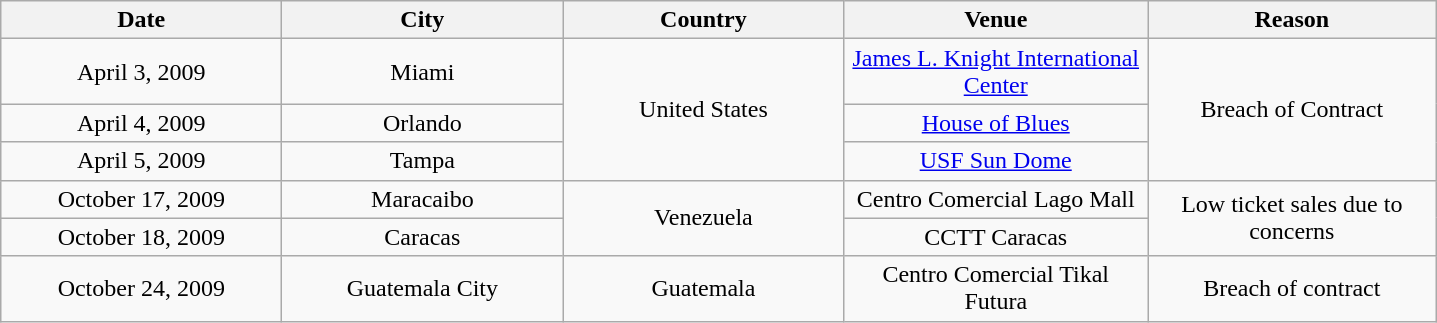<table class="wikitable plainrowheaders" style="text-align:center;">
<tr>
<th style="width:180px;">Date</th>
<th style="width:180px;">City</th>
<th style="width:180px;">Country</th>
<th style="width:195px;">Venue</th>
<th style="width:185px;">Reason</th>
</tr>
<tr>
<td>April 3, 2009</td>
<td>Miami</td>
<td rowspan="3">United States</td>
<td><a href='#'>James L. Knight International Center</a></td>
<td rowspan="3">Breach of Contract</td>
</tr>
<tr>
<td>April 4, 2009</td>
<td>Orlando</td>
<td><a href='#'>House of Blues</a></td>
</tr>
<tr>
<td>April 5, 2009</td>
<td>Tampa</td>
<td><a href='#'>USF Sun Dome</a></td>
</tr>
<tr>
<td>October 17, 2009</td>
<td>Maracaibo</td>
<td rowspan="2">Venezuela</td>
<td>Centro Comercial Lago Mall</td>
<td rowspan="2">Low ticket sales due to concerns</td>
</tr>
<tr>
<td>October 18, 2009</td>
<td>Caracas</td>
<td>CCTT Caracas</td>
</tr>
<tr>
<td>October 24, 2009</td>
<td>Guatemala City</td>
<td>Guatemala</td>
<td>Centro Comercial Tikal Futura</td>
<td>Breach of contract</td>
</tr>
</table>
